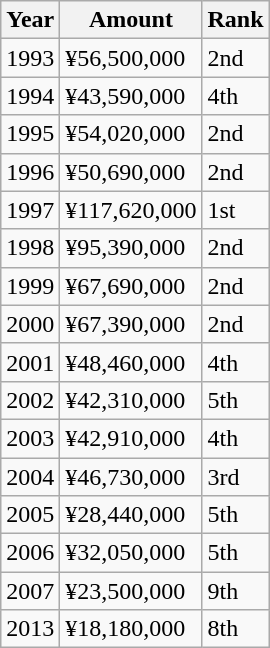<table class="wikitable">
<tr>
<th>Year</th>
<th>Amount</th>
<th>Rank</th>
</tr>
<tr>
<td>1993</td>
<td>¥56,500,000</td>
<td>2nd</td>
</tr>
<tr>
<td>1994</td>
<td>¥43,590,000</td>
<td>4th</td>
</tr>
<tr>
<td>1995</td>
<td>¥54,020,000</td>
<td>2nd</td>
</tr>
<tr>
<td>1996</td>
<td>¥50,690,000</td>
<td>2nd</td>
</tr>
<tr>
<td>1997</td>
<td>¥117,620,000</td>
<td>1st</td>
</tr>
<tr>
<td>1998</td>
<td>¥95,390,000</td>
<td>2nd</td>
</tr>
<tr>
<td>1999</td>
<td>¥67,690,000</td>
<td>2nd</td>
</tr>
<tr>
<td>2000</td>
<td>¥67,390,000</td>
<td>2nd</td>
</tr>
<tr>
<td>2001</td>
<td>¥48,460,000</td>
<td>4th</td>
</tr>
<tr>
<td>2002</td>
<td>¥42,310,000</td>
<td>5th</td>
</tr>
<tr>
<td>2003</td>
<td>¥42,910,000</td>
<td>4th</td>
</tr>
<tr>
<td>2004</td>
<td>¥46,730,000</td>
<td>3rd</td>
</tr>
<tr>
<td>2005</td>
<td>¥28,440,000</td>
<td>5th</td>
</tr>
<tr>
<td>2006</td>
<td>¥32,050,000</td>
<td>5th</td>
</tr>
<tr>
<td>2007</td>
<td>¥23,500,000</td>
<td>9th</td>
</tr>
<tr>
<td>2013</td>
<td>¥18,180,000</td>
<td>8th</td>
</tr>
</table>
